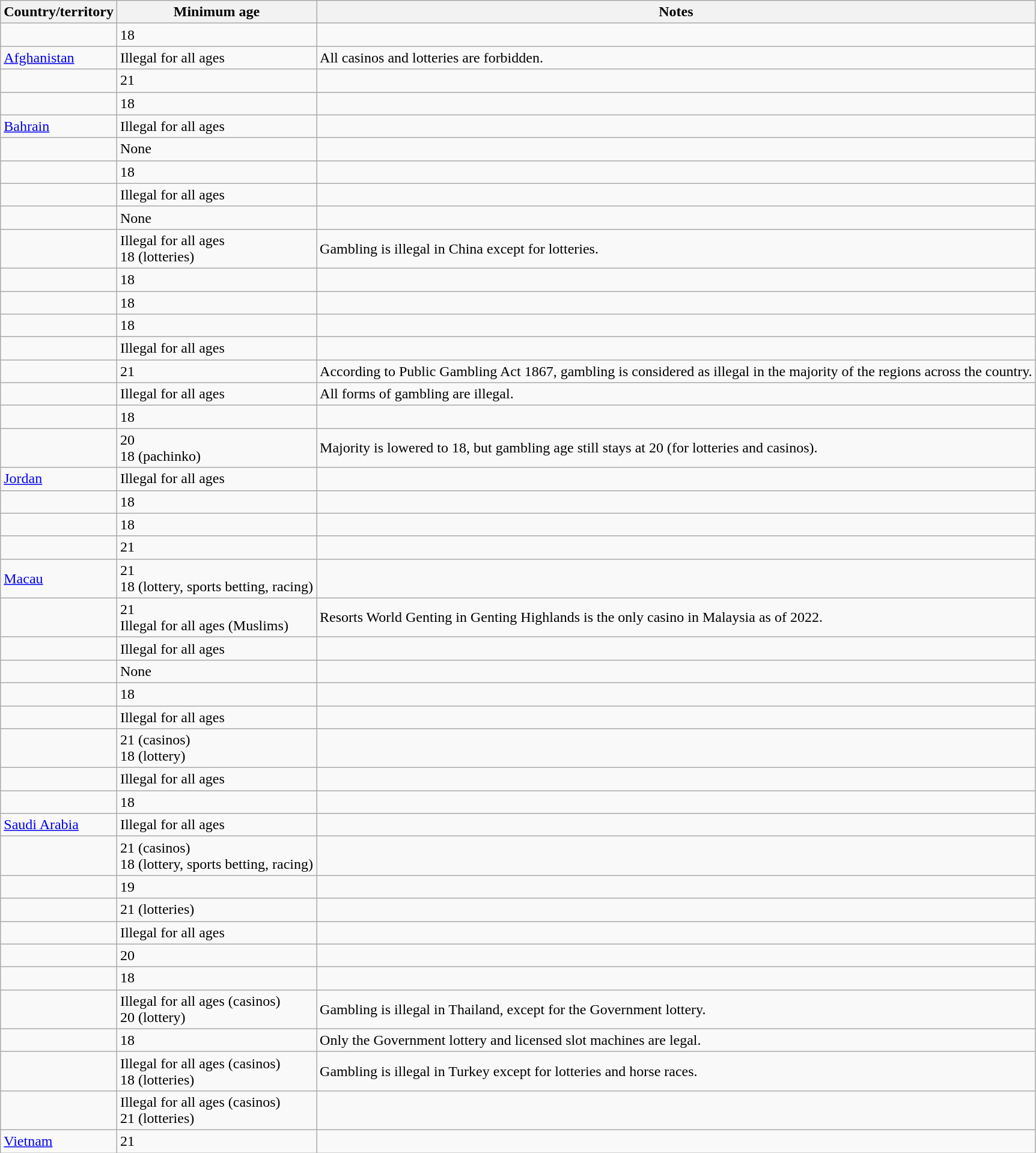<table class="wikitable sortable">
<tr>
<th>Country/territory</th>
<th>Minimum age</th>
<th class=unsortable>Notes</th>
</tr>
<tr>
<td></td>
<td>18</td>
<td></td>
</tr>
<tr>
<td> <a href='#'>Afghanistan</a></td>
<td>Illegal for all ages</td>
<td>All casinos and lotteries are forbidden.</td>
</tr>
<tr>
<td></td>
<td>21</td>
<td></td>
</tr>
<tr>
<td></td>
<td>18</td>
<td></td>
</tr>
<tr>
<td> <a href='#'>Bahrain</a></td>
<td>Illegal for all ages</td>
<td></td>
</tr>
<tr>
<td></td>
<td>None</td>
<td></td>
</tr>
<tr>
<td></td>
<td>18</td>
<td></td>
</tr>
<tr>
<td></td>
<td>Illegal for all ages</td>
<td></td>
</tr>
<tr>
<td></td>
<td>None</td>
<td></td>
</tr>
<tr>
<td></td>
<td>Illegal for all ages<br>18 (lotteries)</td>
<td>Gambling is illegal in China except for lotteries.</td>
</tr>
<tr>
<td></td>
<td>18</td>
<td></td>
</tr>
<tr>
<td></td>
<td>18</td>
<td></td>
</tr>
<tr>
<td></td>
<td>18</td>
<td></td>
</tr>
<tr>
<td></td>
<td>Illegal for all ages</td>
<td></td>
</tr>
<tr>
<td></td>
<td>21</td>
<td>According to Public Gambling Act 1867, gambling is considered as illegal in the majority of the regions across the country. </td>
</tr>
<tr>
<td></td>
<td>Illegal for all ages</td>
<td>All forms of gambling are illegal.</td>
</tr>
<tr>
<td></td>
<td>18</td>
<td></td>
</tr>
<tr>
<td></td>
<td>20<br>18 (pachinko) </td>
<td>Majority is lowered to 18, but gambling age still stays at 20 (for lotteries and casinos).</td>
</tr>
<tr>
<td> <a href='#'>Jordan</a></td>
<td>Illegal for all ages</td>
<td></td>
</tr>
<tr>
<td></td>
<td>18</td>
<td></td>
</tr>
<tr>
<td></td>
<td>18</td>
<td></td>
</tr>
<tr>
<td></td>
<td>21</td>
<td></td>
</tr>
<tr>
<td> <a href='#'>Macau</a></td>
<td>21 <br>18 (lottery, sports betting, racing)</td>
<td></td>
</tr>
<tr>
<td></td>
<td>21<br>Illegal for all ages (Muslims)</td>
<td>Resorts World Genting in Genting Highlands is the only casino in Malaysia as of 2022.</td>
</tr>
<tr>
<td></td>
<td>Illegal for all ages</td>
<td></td>
</tr>
<tr>
<td></td>
<td>None</td>
<td></td>
</tr>
<tr>
<td></td>
<td>18</td>
<td></td>
</tr>
<tr>
<td></td>
<td>Illegal for all ages</td>
<td></td>
</tr>
<tr>
<td></td>
<td>21 (casinos)<br>18 (lottery)</td>
<td></td>
</tr>
<tr>
<td></td>
<td>Illegal for all ages</td>
<td></td>
</tr>
<tr>
<td></td>
<td>18</td>
<td></td>
</tr>
<tr>
<td> <a href='#'>Saudi Arabia</a></td>
<td>Illegal for all ages</td>
<td></td>
</tr>
<tr>
<td></td>
<td>21 (casinos)<br>18 (lottery, sports betting, racing)</td>
<td></td>
</tr>
<tr>
<td></td>
<td>19</td>
<td></td>
</tr>
<tr>
<td></td>
<td>21 (lotteries)</td>
<td></td>
</tr>
<tr>
<td></td>
<td>Illegal for all ages</td>
<td></td>
</tr>
<tr>
<td></td>
<td>20</td>
<td></td>
</tr>
<tr>
<td></td>
<td>18</td>
<td></td>
</tr>
<tr>
<td></td>
<td>Illegal for all ages (casinos)<br>20 (lottery)</td>
<td>Gambling is illegal in Thailand, except for the Government lottery.</td>
</tr>
<tr>
<td></td>
<td>18</td>
<td>Only the Government lottery and licensed slot machines are legal.</td>
</tr>
<tr>
<td></td>
<td>Illegal for all ages (casinos)<br> 18 (lotteries)</td>
<td>Gambling is illegal in Turkey except for lotteries and horse races.</td>
</tr>
<tr>
<td></td>
<td>Illegal for all ages (casinos)<br> 21 (lotteries)</td>
<td></td>
</tr>
<tr>
<td> <a href='#'>Vietnam</a></td>
<td>21</td>
<td></td>
</tr>
</table>
